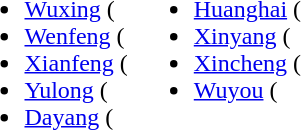<table>
<tr>
<td valign="top"><br><ul><li><a href='#'>Wuxing</a> (</li><li><a href='#'>Wenfeng</a> (</li><li><a href='#'>Xianfeng</a> (</li><li><a href='#'>Yulong</a> (</li><li><a href='#'>Dayang</a> (</li></ul></td>
<td valign="top"><br><ul><li><a href='#'>Huanghai</a> (</li><li><a href='#'>Xinyang</a> (</li><li><a href='#'>Xincheng</a> (</li><li><a href='#'>Wuyou</a> (</li></ul></td>
</tr>
</table>
